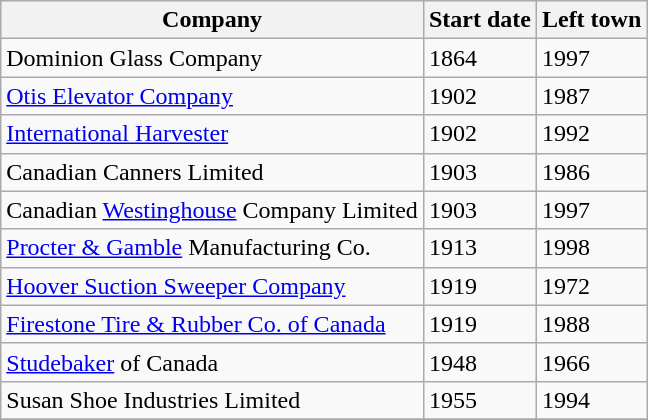<table class="wikitable">
<tr>
<th>Company</th>
<th>Start date</th>
<th>Left town</th>
</tr>
<tr>
<td>Dominion Glass Company</td>
<td>1864</td>
<td>1997</td>
</tr>
<tr>
<td><a href='#'>Otis Elevator Company</a></td>
<td>1902</td>
<td>1987</td>
</tr>
<tr>
<td><a href='#'>International Harvester</a></td>
<td>1902</td>
<td>1992</td>
</tr>
<tr>
<td>Canadian Canners Limited</td>
<td>1903</td>
<td>1986</td>
</tr>
<tr>
<td>Canadian <a href='#'>Westinghouse</a> Company Limited</td>
<td>1903</td>
<td>1997</td>
</tr>
<tr>
<td><a href='#'>Procter & Gamble</a> Manufacturing Co.</td>
<td>1913</td>
<td>1998</td>
</tr>
<tr>
<td><a href='#'>Hoover Suction Sweeper Company</a></td>
<td>1919</td>
<td>1972</td>
</tr>
<tr>
<td><a href='#'>Firestone Tire & Rubber Co. of Canada</a></td>
<td>1919</td>
<td>1988</td>
</tr>
<tr>
<td><a href='#'>Studebaker</a> of Canada</td>
<td>1948</td>
<td>1966</td>
</tr>
<tr>
<td>Susan Shoe Industries Limited</td>
<td>1955</td>
<td>1994</td>
</tr>
<tr>
</tr>
</table>
